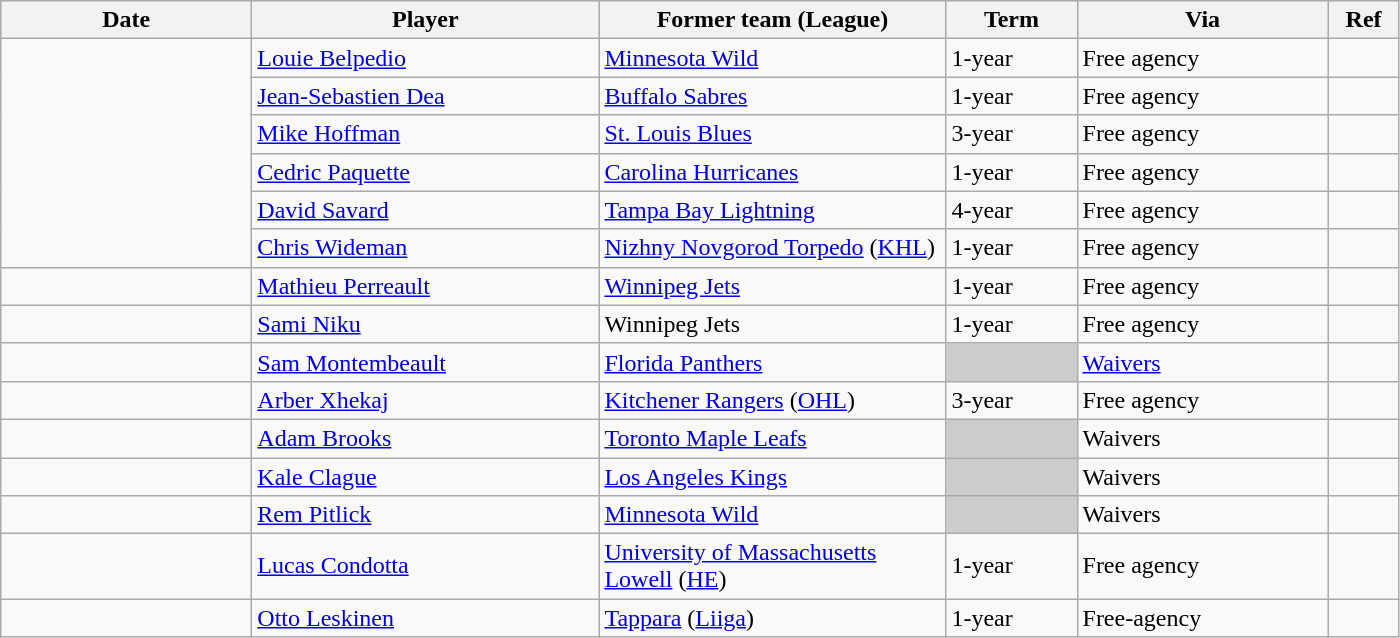<table class="wikitable">
<tr style="background:#ddd; text-align:center;">
<th style="width: 10em;">Date</th>
<th style="width: 14em;">Player</th>
<th style="width: 14em;">Former team (League)</th>
<th style="width: 5em;">Term</th>
<th style="width: 10em;">Via</th>
<th style="width: 2.5em;">Ref</th>
</tr>
<tr>
<td rowspan=6></td>
<td><a href='#'>Louie Belpedio</a></td>
<td><a href='#'>Minnesota Wild</a></td>
<td>1-year</td>
<td>Free agency</td>
<td></td>
</tr>
<tr>
<td><a href='#'>Jean-Sebastien Dea</a></td>
<td><a href='#'>Buffalo Sabres</a></td>
<td>1-year</td>
<td>Free agency</td>
<td></td>
</tr>
<tr>
<td><a href='#'>Mike Hoffman</a></td>
<td><a href='#'>St. Louis Blues</a></td>
<td>3-year</td>
<td>Free agency</td>
<td></td>
</tr>
<tr>
<td><a href='#'>Cedric Paquette</a></td>
<td><a href='#'>Carolina Hurricanes</a></td>
<td>1-year</td>
<td>Free agency</td>
<td></td>
</tr>
<tr>
<td><a href='#'>David Savard</a></td>
<td><a href='#'>Tampa Bay Lightning</a></td>
<td>4-year</td>
<td>Free agency</td>
<td></td>
</tr>
<tr>
<td><a href='#'>Chris Wideman</a></td>
<td><a href='#'>Nizhny Novgorod Torpedo</a> (<a href='#'>KHL</a>)</td>
<td>1-year</td>
<td>Free agency</td>
<td></td>
</tr>
<tr>
<td></td>
<td><a href='#'>Mathieu Perreault</a></td>
<td><a href='#'>Winnipeg Jets</a></td>
<td>1-year</td>
<td>Free agency</td>
<td></td>
</tr>
<tr>
<td></td>
<td><a href='#'>Sami Niku</a></td>
<td>Winnipeg Jets</td>
<td>1-year</td>
<td>Free agency</td>
<td></td>
</tr>
<tr>
<td></td>
<td><a href='#'>Sam Montembeault</a></td>
<td><a href='#'>Florida Panthers</a></td>
<td style="background:#ccc;"></td>
<td><a href='#'>Waivers</a></td>
<td></td>
</tr>
<tr>
<td></td>
<td><a href='#'>Arber Xhekaj</a></td>
<td><a href='#'>Kitchener Rangers</a> (<a href='#'>OHL</a>)</td>
<td>3-year</td>
<td>Free agency</td>
<td></td>
</tr>
<tr>
<td></td>
<td><a href='#'>Adam Brooks</a></td>
<td><a href='#'>Toronto Maple Leafs</a></td>
<td style="background:#ccc;"></td>
<td>Waivers</td>
<td></td>
</tr>
<tr>
<td></td>
<td><a href='#'>Kale Clague</a></td>
<td><a href='#'>Los Angeles Kings</a></td>
<td style="background:#ccc;"></td>
<td>Waivers</td>
<td></td>
</tr>
<tr>
<td></td>
<td><a href='#'>Rem Pitlick</a></td>
<td><a href='#'>Minnesota Wild</a></td>
<td style="background:#ccc;"></td>
<td>Waivers</td>
<td></td>
</tr>
<tr>
<td></td>
<td><a href='#'>Lucas Condotta</a></td>
<td><a href='#'>University of Massachusetts Lowell</a> (<a href='#'>HE</a>)</td>
<td>1-year</td>
<td>Free agency</td>
<td></td>
</tr>
<tr>
<td></td>
<td><a href='#'>Otto Leskinen</a></td>
<td><a href='#'>Tappara</a> (<a href='#'>Liiga</a>)</td>
<td>1-year</td>
<td>Free-agency</td>
<td></td>
</tr>
</table>
